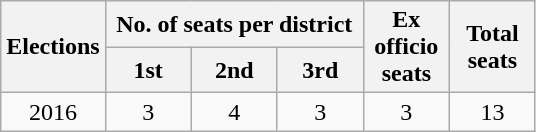<table class=wikitable style="text-align:center">
<tr>
<th rowspan=2>Elections</th>
<th colspan=3>No. of seats per district</th>
<th width=50px rowspan=2>Ex officio seats</th>
<th width=50px rowspan=2>Total seats</th>
</tr>
<tr>
<th width=50px>1st</th>
<th width=50px>2nd</th>
<th width=50px>3rd</th>
</tr>
<tr>
<td>2016</td>
<td>3</td>
<td>4</td>
<td>3</td>
<td>3</td>
<td>13</td>
</tr>
</table>
